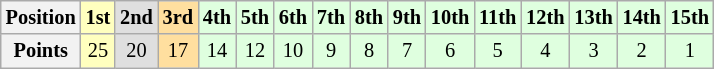<table class="wikitable" style="font-size: 85%;">
<tr>
<th>Position</th>
<td style="background-color:#FFFFBF" align="center"><strong>1st</strong></td>
<td style="background-color:#DFDFDF" align="center"><strong>2nd</strong></td>
<td style="background-color:#FFDF9F" align="center"><strong>3rd</strong></td>
<td style="background-color:#DFFFDF" align="center"><strong>4th</strong></td>
<td style="background-color:#DFFFDF" align="center"><strong>5th</strong></td>
<td style="background-color:#DFFFDF" align="center"><strong>6th</strong></td>
<td style="background-color:#DFFFDF" align="center"><strong>7th</strong></td>
<td style="background-color:#DFFFDF" align="center"><strong>8th</strong></td>
<td style="background-color:#DFFFDF" align="center"><strong>9th</strong></td>
<td style="background-color:#DFFFDF" align="center"><strong>10th</strong></td>
<td style="background-color:#DFFFDF" align="center"><strong>11th</strong></td>
<td style="background-color:#DFFFDF" align="center"><strong>12th</strong></td>
<td style="background-color:#DFFFDF" align="center"><strong>13th</strong></td>
<td style="background-color:#DFFFDF" align="center"><strong>14th</strong></td>
<td style="background-color:#DFFFDF" align="center"><strong>15th</strong></td>
</tr>
<tr>
<th>Points</th>
<td style="background-color:#FFFFBF" align="center">25</td>
<td style="background-color:#DFDFDF" align="center">20</td>
<td style="background-color:#FFDF9F" align="center">17</td>
<td style="background-color:#DFFFDF" align="center">14</td>
<td style="background-color:#DFFFDF" align="center">12</td>
<td style="background-color:#DFFFDF" align="center">10</td>
<td style="background-color:#DFFFDF" align="center">9</td>
<td style="background-color:#DFFFDF" align="center">8</td>
<td style="background-color:#DFFFDF" align="center">7</td>
<td style="background-color:#DFFFDF" align="center">6</td>
<td style="background-color:#DFFFDF" align="center">5</td>
<td style="background-color:#DFFFDF" align="center">4</td>
<td style="background-color:#DFFFDF" align="center">3</td>
<td style="background-color:#DFFFDF" align="center">2</td>
<td style="background-color:#DFFFDF" align="center">1</td>
</tr>
</table>
